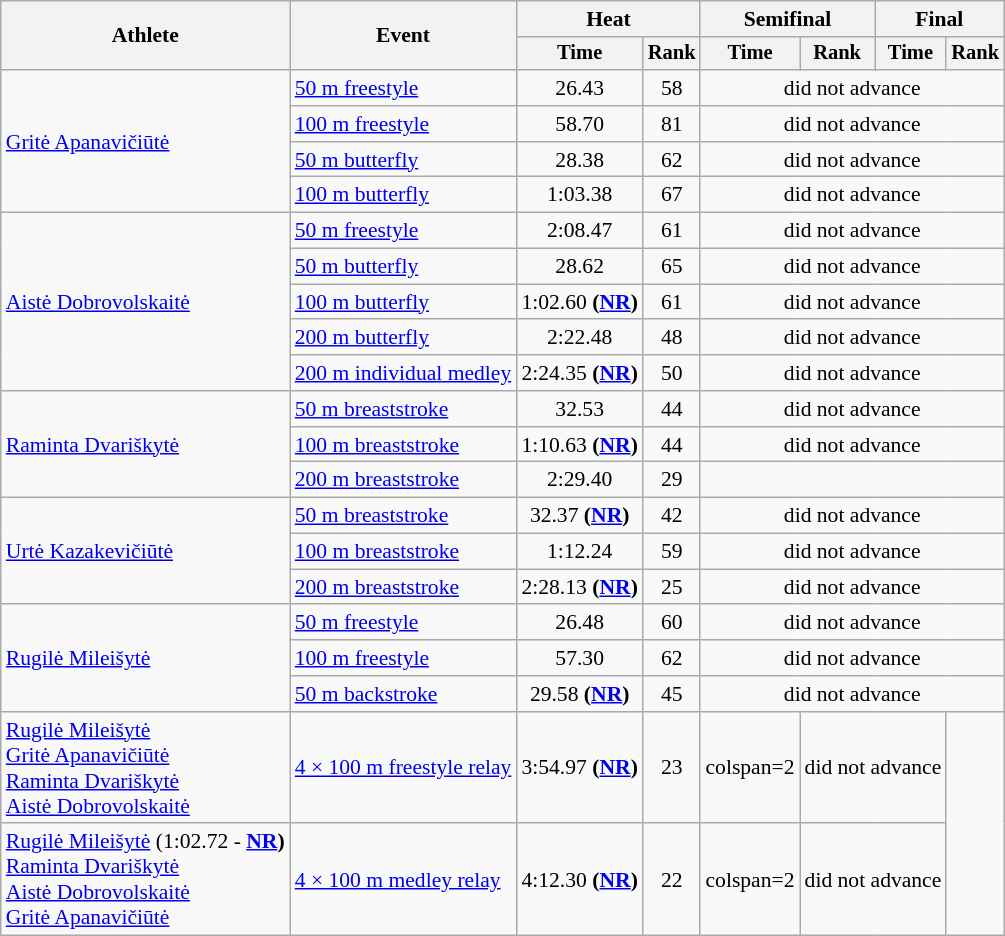<table class=wikitable style="font-size:90%">
<tr>
<th rowspan="2">Athlete</th>
<th rowspan="2">Event</th>
<th colspan="2">Heat</th>
<th colspan="2">Semifinal</th>
<th colspan="2">Final</th>
</tr>
<tr style="font-size:95%">
<th>Time</th>
<th>Rank</th>
<th>Time</th>
<th>Rank</th>
<th>Time</th>
<th>Rank</th>
</tr>
<tr align=center>
<td align=left rowspan=4><a href='#'>Gritė Apanavičiūtė</a></td>
<td align=left><a href='#'>50 m freestyle</a></td>
<td>26.43</td>
<td>58</td>
<td colspan=4>did not advance</td>
</tr>
<tr align=center>
<td align=left><a href='#'>100 m freestyle</a></td>
<td>58.70</td>
<td>81</td>
<td colspan=4>did not advance</td>
</tr>
<tr align=center>
<td align=left><a href='#'>50 m butterfly</a></td>
<td>28.38</td>
<td>62</td>
<td colspan=4>did not advance</td>
</tr>
<tr align=center>
<td align=left><a href='#'>100 m butterfly</a></td>
<td>1:03.38</td>
<td>67</td>
<td colspan=4>did not advance</td>
</tr>
<tr align=center>
<td align=left rowspan=5><a href='#'>Aistė Dobrovolskaitė</a></td>
<td align=left><a href='#'>50 m freestyle</a></td>
<td>2:08.47</td>
<td>61</td>
<td colspan=4>did not advance</td>
</tr>
<tr align=center>
<td align=left><a href='#'>50 m butterfly</a></td>
<td>28.62</td>
<td>65</td>
<td colspan=4>did not advance</td>
</tr>
<tr align=center>
<td align=left><a href='#'>100 m butterfly</a></td>
<td>1:02.60 <strong>(<a href='#'>NR</a>)</strong></td>
<td>61</td>
<td colspan=4>did not advance</td>
</tr>
<tr align=center>
<td align=left><a href='#'>200 m butterfly</a></td>
<td>2:22.48</td>
<td>48</td>
<td colspan=4>did not advance</td>
</tr>
<tr align=center>
<td align=left><a href='#'>200 m individual medley</a></td>
<td>2:24.35 <strong>(<a href='#'>NR</a>)</strong></td>
<td>50</td>
<td colspan=4>did not advance</td>
</tr>
<tr align=center>
<td align=left rowspan=3><a href='#'>Raminta Dvariškytė</a></td>
<td align=left><a href='#'>50 m breaststroke</a></td>
<td>32.53</td>
<td>44</td>
<td colspan=4>did not advance</td>
</tr>
<tr align=center>
<td align=left><a href='#'>100 m breaststroke</a></td>
<td>1:10.63 <strong>(<a href='#'>NR</a>)</strong></td>
<td>44</td>
<td colspan=4>did not advance</td>
</tr>
<tr align=center>
<td align=left><a href='#'>200 m breaststroke</a></td>
<td>2:29.40</td>
<td>29</td>
</tr>
<tr align=center>
<td align=left rowspan=3><a href='#'>Urtė Kazakevičiūtė</a></td>
<td align=left><a href='#'>50 m breaststroke</a></td>
<td>32.37 <strong>(<a href='#'>NR</a>)</strong></td>
<td>42</td>
<td colspan=4>did not advance</td>
</tr>
<tr align=center>
<td align=left><a href='#'>100 m breaststroke</a></td>
<td>1:12.24</td>
<td>59</td>
<td colspan=4>did not advance</td>
</tr>
<tr align=center>
<td align=left><a href='#'>200 m breaststroke</a></td>
<td>2:28.13 <strong>(<a href='#'>NR</a>)</strong></td>
<td>25</td>
<td colspan=4>did not advance</td>
</tr>
<tr align=center>
<td align=left rowspan=3><a href='#'>Rugilė Mileišytė</a></td>
<td align=left><a href='#'>50 m freestyle</a></td>
<td>26.48</td>
<td>60</td>
<td colspan=4>did not advance</td>
</tr>
<tr align=center>
<td align=left><a href='#'>100 m freestyle</a></td>
<td>57.30</td>
<td>62</td>
<td colspan=4>did not advance</td>
</tr>
<tr align=center>
<td align=left><a href='#'>50 m backstroke</a></td>
<td>29.58 <strong>(<a href='#'>NR</a>)</strong></td>
<td>45</td>
<td colspan=4>did not advance</td>
</tr>
<tr align=center>
<td align=left><a href='#'>Rugilė Mileišytė</a><br><a href='#'>Gritė Apanavičiūtė</a><br><a href='#'>Raminta Dvariškytė</a><br><a href='#'>Aistė Dobrovolskaitė</a></td>
<td align=left><a href='#'>4 × 100 m freestyle relay</a></td>
<td>3:54.97 <strong>(<a href='#'>NR</a>)</strong></td>
<td>23</td>
<td>colspan=2 </td>
<td colspan=2>did not advance</td>
</tr>
<tr align=center>
<td align=left><a href='#'>Rugilė Mileišytė</a> (1:02.72 - <strong><a href='#'>NR</a>)</strong><br><a href='#'>Raminta Dvariškytė</a><br><a href='#'>Aistė Dobrovolskaitė</a><br><a href='#'>Gritė Apanavičiūtė</a></td>
<td align=left><a href='#'>4 × 100 m medley relay</a></td>
<td>4:12.30 <strong>(<a href='#'>NR</a>)</strong></td>
<td>22</td>
<td>colspan=2 </td>
<td colspan=2>did not advance</td>
</tr>
</table>
